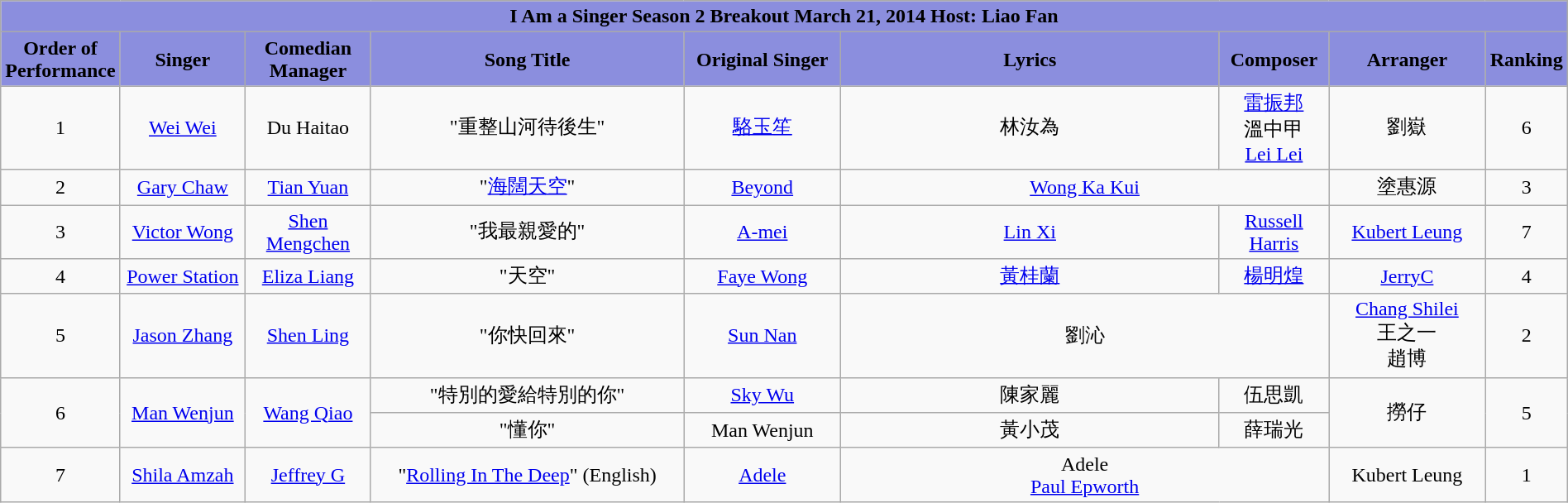<table class="wikitable sortable mw-collapsible" width="100%" style="text-align:center">
<tr align=center style="background:#8B8EDE">
<td colspan="10"><div><strong>I Am a Singer Season 2 Breakout March 21, 2014 Host: Liao Fan</strong></div></td>
</tr>
<tr align=center style="background:#8B8EDE">
<td style="width:7%"><strong>Order of Performance</strong></td>
<td style="width:8%"><strong>Singer</strong></td>
<td style="width:8%"><strong>Comedian Manager</strong></td>
<td style="width:20%"><strong>Song Title</strong></td>
<td style="width:10%"><strong>Original Singer</strong></td>
<td style=width:7%"><strong>Lyrics</strong></td>
<td style="width:7%"><strong>Composer</strong></td>
<td style="width:10%"><strong>Arranger</strong></td>
<td style="width:5%"><strong>Ranking</strong></td>
</tr>
<tr>
<td>1</td>
<td><a href='#'>Wei Wei</a></td>
<td>Du Haitao</td>
<td>"重整山河待後生"</td>
<td><a href='#'>駱玉笙</a></td>
<td>林汝為</td>
<td><a href='#'>雷振邦</a><br>溫中甲<br><a href='#'>Lei Lei</a></td>
<td>劉嶽</td>
<td>6</td>
</tr>
<tr>
<td>2</td>
<td><a href='#'>Gary Chaw</a></td>
<td><a href='#'>Tian Yuan</a></td>
<td>"<a href='#'>海闊天空</a>"</td>
<td><a href='#'>Beyond</a></td>
<td colspan="2"><a href='#'>Wong Ka Kui</a></td>
<td>塗惠源</td>
<td>3</td>
</tr>
<tr>
<td>3</td>
<td><a href='#'>Victor Wong</a></td>
<td><a href='#'>Shen Mengchen</a></td>
<td>"我最親愛的"</td>
<td><a href='#'>A-mei</a></td>
<td><a href='#'>Lin Xi</a></td>
<td><a href='#'>Russell Harris</a></td>
<td><a href='#'>Kubert Leung</a></td>
<td>7</td>
</tr>
<tr>
<td>4</td>
<td><a href='#'>Power Station</a></td>
<td><a href='#'>Eliza Liang</a></td>
<td>"天空"</td>
<td><a href='#'>Faye Wong</a></td>
<td><a href='#'>黃桂蘭</a></td>
<td><a href='#'>楊明煌</a></td>
<td><a href='#'>JerryC</a></td>
<td>4</td>
</tr>
<tr>
<td>5</td>
<td><a href='#'>Jason Zhang</a></td>
<td><a href='#'>Shen Ling</a></td>
<td>"你快回來"</td>
<td><a href='#'>Sun Nan</a></td>
<td colspan="2">劉沁</td>
<td><a href='#'>Chang Shilei</a><br>王之一<br>趙博</td>
<td>2</td>
</tr>
<tr>
<td rowspan="2">6</td>
<td rowspan="2"><a href='#'>Man Wenjun</a></td>
<td rowspan="2"><a href='#'>Wang Qiao</a></td>
<td>"特別的愛給特別的你"</td>
<td><a href='#'>Sky Wu</a></td>
<td>陳家麗</td>
<td>伍思凱</td>
<td rowspan="2">撈仔</td>
<td rowspan="2">5</td>
</tr>
<tr>
<td>"懂你"</td>
<td>Man Wenjun</td>
<td>黃小茂</td>
<td>薛瑞光</td>
</tr>
<tr>
<td>7</td>
<td><a href='#'>Shila Amzah</a></td>
<td><a href='#'>Jeffrey G</a></td>
<td>"<a href='#'>Rolling In The Deep</a>" (English)</td>
<td><a href='#'>Adele</a></td>
<td colspan="2">Adele<br><a href='#'>Paul Epworth</a></td>
<td>Kubert Leung</td>
<td>1 </td>
</tr>
</table>
